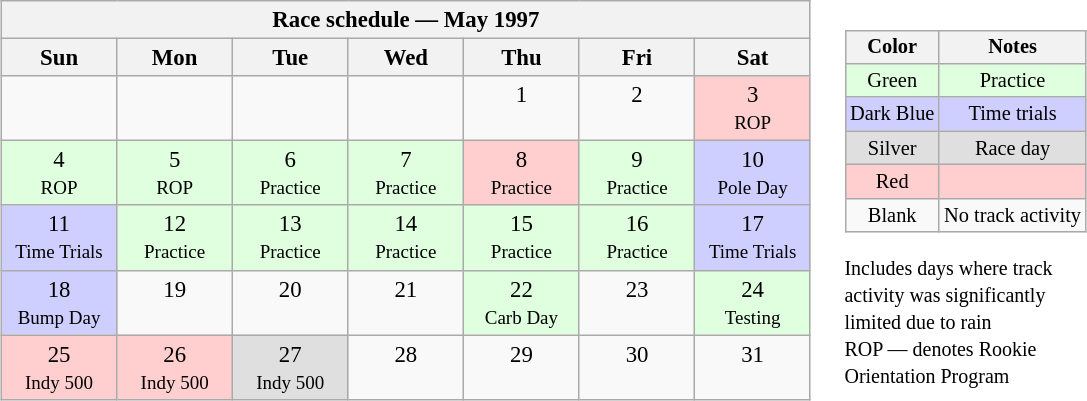<table>
<tr>
<td><br><table class="wikitable" style="text-align:center; font-size:95%">
<tr valign="top">
<th colspan=7>Race schedule — May 1997</th>
</tr>
<tr>
<th scope="col" width="70">Sun</th>
<th scope="col" width="70">Mon</th>
<th scope="col" width="70">Tue</th>
<th scope="col" width="70">Wed</th>
<th scope="col" width="70">Thu</th>
<th scope="col" width="70">Fri</th>
<th scope="col" width="70">Sat</th>
</tr>
<tr>
<td> </td>
<td> </td>
<td> </td>
<td> </td>
<td>1<br> </td>
<td>2<br> </td>
<td style="background:#FFCFCF;">3<br><small>ROP</small></td>
</tr>
<tr>
<td style="background:#DFFFDF;">4<br><small>ROP</small></td>
<td style="background:#DFFFDF;">5<br><small>ROP</small></td>
<td style="background:#DFFFDF;">6<br><small>Practice</small></td>
<td style="background:#DFFFDF;">7<br><small>Practice</small></td>
<td style="background:#FFCFCF;">8<br><small>Practice</small></td>
<td style="background:#DFFFDF;">9<br><small>Practice</small></td>
<td style="background:#CFCFFF;">10<br><small>Pole Day</small></td>
</tr>
<tr>
<td style="background:#CFCFFF;">11<br><small>Time Trials</small></td>
<td style="background:#DFFFDF;">12<br><small>Practice</small></td>
<td style="background:#DFFFDF;">13<br><small>Practice</small></td>
<td style="background:#DFFFDF;">14<br><small>Practice</small></td>
<td style="background:#DFFFDF;">15<br><small>Practice</small></td>
<td style="background:#DFFFDF;">16<br><small>Practice</small></td>
<td style="background:#CFCFFF;">17<br><small>Time Trials</small></td>
</tr>
<tr>
<td style="background:#CFCFFF;">18<br><small>Bump Day</small></td>
<td>19<br> </td>
<td>20<br> </td>
<td>21<br> </td>
<td style="background:#DFFFDF;">22<br><small>Carb Day</small></td>
<td>23<br> </td>
<td style="background:#DFFFDF;">24<br><small>Testing</small></td>
</tr>
<tr>
<td style="background:#FFCFCF;">25<br><small>Indy 500</small></td>
<td style="background:#FFCFCF;">26<br><small>Indy 500</small></td>
<td style="background:#DFDFDF;">27<br><small>Indy 500</small></td>
<td>28<br> </td>
<td>29<br> </td>
<td>30<br> </td>
<td>31<br> </td>
</tr>
</table>
</td>
<td valign="top"><br><table>
<tr>
<td><br><table style="margin-right:0; font-size:85%; text-align:center;" class="wikitable">
<tr>
<th>Color</th>
<th>Notes</th>
</tr>
<tr style="background:#DFFFDF;">
<td>Green</td>
<td>Practice</td>
</tr>
<tr style="background:#CFCFFF;">
<td>Dark Blue</td>
<td>Time trials</td>
</tr>
<tr style="background:#DFDFDF;">
<td>Silver</td>
<td>Race day</td>
</tr>
<tr style="background:#FFCFCF;">
<td>Red</td>
<td></td>
</tr>
<tr>
<td>Blank</td>
<td>No track activity</td>
</tr>
</table>
 <small>Includes days where track<br>activity was significantly<br>limited due to rain</small><br><small>ROP — denotes Rookie<br>Orientation Program</small></td>
</tr>
</table>
</td>
</tr>
</table>
